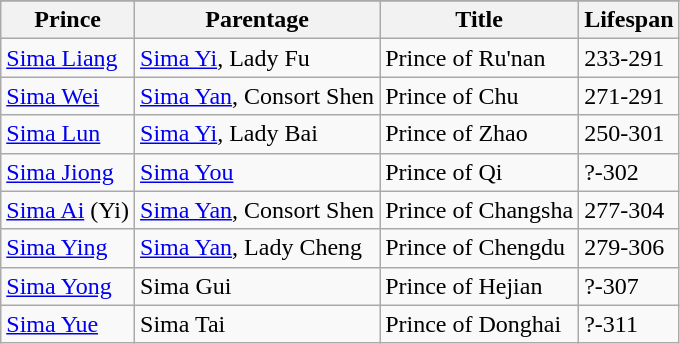<table class="sortable wikitable">
<tr style="background:#CCCC;">
</tr>
<tr>
<th>Prince</th>
<th>Parentage</th>
<th>Title</th>
<th>Lifespan</th>
</tr>
<tr>
<td><a href='#'>Sima Liang</a></td>
<td><a href='#'>Sima Yi</a>, Lady Fu</td>
<td>Prince of Ru'nan</td>
<td>233-291</td>
</tr>
<tr>
<td><a href='#'>Sima Wei</a></td>
<td><a href='#'>Sima Yan</a>, Consort Shen</td>
<td>Prince of Chu</td>
<td>271-291</td>
</tr>
<tr>
<td><a href='#'>Sima Lun</a></td>
<td><a href='#'>Sima Yi</a>, Lady Bai</td>
<td>Prince of Zhao</td>
<td>250-301</td>
</tr>
<tr>
<td><a href='#'>Sima Jiong</a></td>
<td><a href='#'>Sima You</a></td>
<td>Prince of Qi</td>
<td>?-302</td>
</tr>
<tr>
<td><a href='#'>Sima Ai</a> (Yi)</td>
<td><a href='#'>Sima Yan</a>, Consort Shen</td>
<td>Prince of Changsha</td>
<td>277-304</td>
</tr>
<tr>
<td><a href='#'>Sima Ying</a></td>
<td><a href='#'>Sima Yan</a>, Lady Cheng</td>
<td>Prince of Chengdu</td>
<td>279-306</td>
</tr>
<tr>
<td><a href='#'>Sima Yong</a></td>
<td>Sima Gui</td>
<td>Prince of Hejian</td>
<td>?-307</td>
</tr>
<tr>
<td><a href='#'>Sima Yue</a></td>
<td>Sima Tai</td>
<td>Prince of Donghai</td>
<td>?-311</td>
</tr>
</table>
